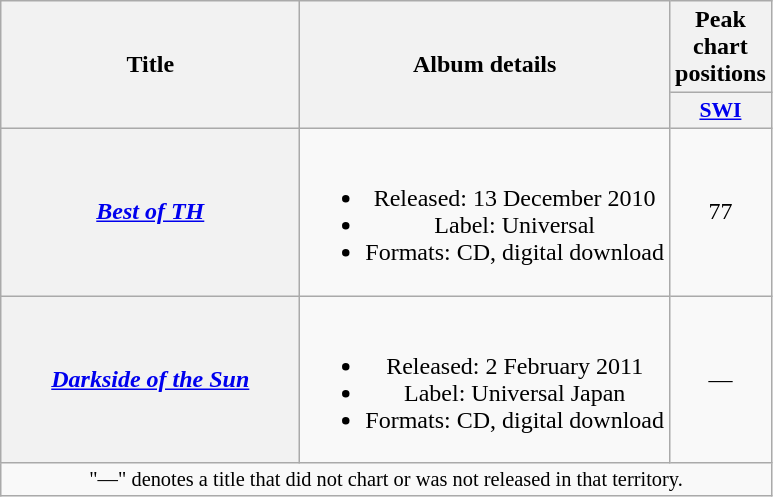<table class="wikitable plainrowheaders" style="text-align:center;">
<tr>
<th scope="col" rowspan="2" style="width:12em;">Title</th>
<th scope="col" rowspan="2">Album details</th>
<th scope="col">Peak chart positions</th>
</tr>
<tr>
<th scope="col" style="width:3em;font-size:90%;"><a href='#'>SWI</a><br></th>
</tr>
<tr>
<th scope="row"><em><a href='#'>Best of TH</a></em></th>
<td><br><ul><li>Released: 13 December 2010</li><li>Label: Universal</li><li>Formats: CD, digital download</li></ul></td>
<td>77</td>
</tr>
<tr>
<th scope="row"><em><a href='#'>Darkside of the Sun</a></em></th>
<td><br><ul><li>Released: 2 February 2011</li><li>Label: Universal Japan</li><li>Formats: CD, digital download</li></ul></td>
<td>—</td>
</tr>
<tr>
<td align="center" colspan="3" style="font-size: 85%">"—" denotes a title that did not chart or was not released in that territory.</td>
</tr>
</table>
